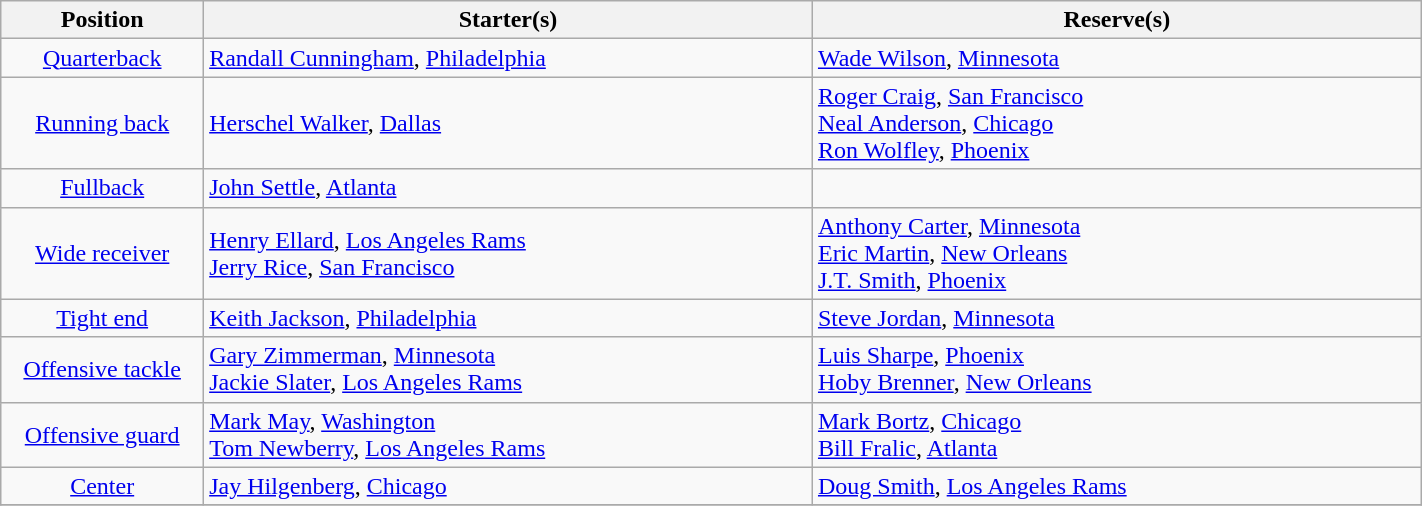<table class="wikitable" width=75%>
<tr>
<th width=10%>Position</th>
<th width=30%>Starter(s)</th>
<th width=30%>Reserve(s)</th>
</tr>
<tr>
<td align=center><a href='#'>Quarterback</a></td>
<td> <a href='#'>Randall Cunningham</a>, <a href='#'>Philadelphia</a></td>
<td> <a href='#'>Wade Wilson</a>, <a href='#'>Minnesota</a></td>
</tr>
<tr>
<td align=center><a href='#'>Running back</a></td>
<td> <a href='#'>Herschel Walker</a>, <a href='#'>Dallas</a></td>
<td> <a href='#'>Roger Craig</a>, <a href='#'>San Francisco</a><br> <a href='#'>Neal Anderson</a>, <a href='#'>Chicago</a><br> <a href='#'>Ron Wolfley</a>, <a href='#'>Phoenix</a></td>
</tr>
<tr>
<td align=center><a href='#'>Fullback</a></td>
<td> <a href='#'>John Settle</a>, <a href='#'>Atlanta</a></td>
<td></td>
</tr>
<tr>
<td align=center><a href='#'>Wide receiver</a></td>
<td> <a href='#'>Henry Ellard</a>, <a href='#'>Los Angeles Rams</a><br> <a href='#'>Jerry Rice</a>, <a href='#'>San Francisco</a></td>
<td> <a href='#'>Anthony Carter</a>, <a href='#'>Minnesota</a><br> <a href='#'>Eric Martin</a>, <a href='#'>New Orleans</a><br> <a href='#'>J.T. Smith</a>, <a href='#'>Phoenix</a></td>
</tr>
<tr>
<td align=center><a href='#'>Tight end</a></td>
<td> <a href='#'>Keith Jackson</a>, <a href='#'>Philadelphia</a></td>
<td> <a href='#'>Steve Jordan</a>, <a href='#'>Minnesota</a></td>
</tr>
<tr>
<td align=center><a href='#'>Offensive tackle</a></td>
<td> <a href='#'>Gary Zimmerman</a>, <a href='#'>Minnesota</a><br> <a href='#'>Jackie Slater</a>, <a href='#'>Los Angeles Rams</a></td>
<td> <a href='#'>Luis Sharpe</a>, <a href='#'>Phoenix</a><br> <a href='#'>Hoby Brenner</a>, <a href='#'>New Orleans</a></td>
</tr>
<tr>
<td align=center><a href='#'>Offensive guard</a></td>
<td> <a href='#'>Mark May</a>, <a href='#'>Washington</a><br> <a href='#'>Tom Newberry</a>, <a href='#'>Los Angeles Rams</a></td>
<td> <a href='#'>Mark Bortz</a>, <a href='#'>Chicago</a><br> <a href='#'>Bill Fralic</a>, <a href='#'>Atlanta</a></td>
</tr>
<tr>
<td align=center><a href='#'>Center</a></td>
<td> <a href='#'>Jay Hilgenberg</a>, <a href='#'>Chicago</a></td>
<td> <a href='#'>Doug Smith</a>, <a href='#'>Los Angeles Rams</a></td>
</tr>
<tr>
</tr>
</table>
